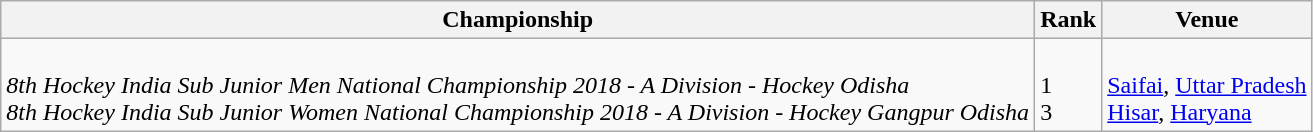<table class="wikitable" style="text-align: left;">
<tr>
<th>Championship</th>
<th>Rank</th>
<th>Venue</th>
</tr>
<tr>
<td><br><em>8th Hockey India Sub Junior Men National Championship 2018 - A Division - Hockey Odisha</em> <br>
<em>8th Hockey India Sub Junior Women National Championship 2018 - A Division - Hockey Gangpur Odisha</em> <br></td>
<td><div><br>1 <br>
3</div></td>
<td><br><a href='#'>Saifai</a>, <a href='#'>Uttar Pradesh</a><br>
<a href='#'>Hisar</a>, <a href='#'>Haryana</a></td>
</tr>
</table>
